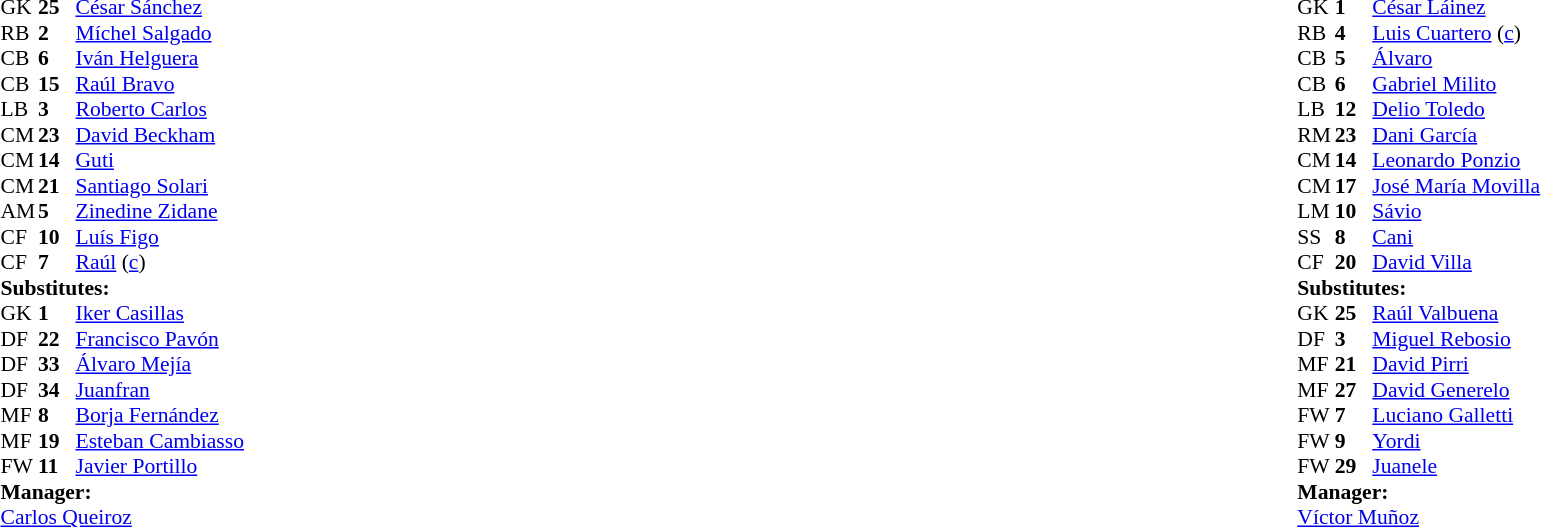<table width="100%">
<tr>
<td valign="top" width="50%"><br><table style="font-size: 90%" cellspacing="0" cellpadding="0">
<tr>
<th width=25></th>
<th width=25></th>
</tr>
<tr>
<td>GK</td>
<td><strong>25</strong></td>
<td> <a href='#'>César Sánchez</a></td>
</tr>
<tr>
<td>RB</td>
<td><strong>2</strong></td>
<td> <a href='#'>Míchel Salgado</a></td>
<td></td>
</tr>
<tr>
<td>CB</td>
<td><strong>6</strong></td>
<td> <a href='#'>Iván Helguera</a></td>
<td></td>
</tr>
<tr>
<td>CB</td>
<td><strong>15</strong></td>
<td> <a href='#'>Raúl Bravo</a></td>
<td></td>
</tr>
<tr>
<td>LB</td>
<td><strong>3</strong></td>
<td> <a href='#'>Roberto Carlos</a></td>
</tr>
<tr>
<td>CM</td>
<td><strong>23</strong></td>
<td> <a href='#'>David Beckham</a></td>
</tr>
<tr>
<td>CM</td>
<td><strong>14</strong></td>
<td> <a href='#'>Guti</a></td>
<td></td>
<td></td>
</tr>
<tr>
<td>CM</td>
<td><strong>21</strong></td>
<td> <a href='#'>Santiago Solari</a></td>
<td></td>
<td></td>
<td></td>
</tr>
<tr>
<td>AM</td>
<td><strong>5</strong></td>
<td> <a href='#'>Zinedine Zidane</a></td>
<td></td>
</tr>
<tr>
<td>CF</td>
<td><strong>10</strong></td>
<td> <a href='#'>Luís Figo</a></td>
<td></td>
</tr>
<tr>
<td>CF</td>
<td><strong>7</strong></td>
<td> <a href='#'>Raúl</a> (<a href='#'>c</a>)</td>
</tr>
<tr>
<td colspan=3><strong>Substitutes:</strong></td>
</tr>
<tr>
<td>GK</td>
<td><strong>1</strong></td>
<td> <a href='#'>Iker Casillas</a></td>
</tr>
<tr>
<td>DF</td>
<td><strong>22</strong></td>
<td> <a href='#'>Francisco Pavón</a></td>
</tr>
<tr>
<td>DF</td>
<td><strong>33</strong></td>
<td> <a href='#'>Álvaro Mejía</a></td>
</tr>
<tr>
<td>DF</td>
<td><strong>34</strong></td>
<td> <a href='#'>Juanfran</a></td>
</tr>
<tr>
<td>MF</td>
<td><strong>8</strong></td>
<td> <a href='#'>Borja Fernández</a></td>
</tr>
<tr>
<td>MF</td>
<td><strong>19</strong></td>
<td> <a href='#'>Esteban Cambiasso</a></td>
</tr>
<tr>
<td>FW</td>
<td><strong>11</strong></td>
<td> <a href='#'>Javier Portillo</a></td>
<td></td>
<td></td>
<td></td>
</tr>
<tr>
<td colspan=3><strong>Manager:</strong></td>
</tr>
<tr>
<td colspan=4> <a href='#'>Carlos Queiroz</a></td>
</tr>
</table>
</td>
<td></td>
<td valign="top" width="50%"><br><table style="font-size: 90%" cellspacing="0" cellpadding="0" align="center">
<tr>
<th width="25"></th>
<th width="25"></th>
</tr>
<tr>
<td>GK</td>
<td><strong>1</strong></td>
<td> <a href='#'>César Láinez</a></td>
<td></td>
</tr>
<tr>
<td>RB</td>
<td><strong>4</strong></td>
<td> <a href='#'>Luis Cuartero</a> (<a href='#'>c</a>)</td>
</tr>
<tr>
<td>CB</td>
<td><strong>5</strong></td>
<td> <a href='#'>Álvaro</a></td>
<td></td>
</tr>
<tr>
<td>CB</td>
<td><strong>6</strong></td>
<td> <a href='#'>Gabriel Milito</a></td>
<td></td>
</tr>
<tr>
<td>LB</td>
<td><strong>12</strong></td>
<td> <a href='#'>Delio Toledo</a></td>
</tr>
<tr>
<td>RM</td>
<td><strong>23</strong></td>
<td> <a href='#'>Dani García</a></td>
<td></td>
<td></td>
<td></td>
</tr>
<tr>
<td>CM</td>
<td><strong>14</strong></td>
<td> <a href='#'>Leonardo Ponzio</a></td>
<td></td>
<td></td>
<td></td>
</tr>
<tr>
<td>CM</td>
<td><strong>17</strong></td>
<td> <a href='#'>José María Movilla</a></td>
</tr>
<tr>
<td>LM</td>
<td><strong>10</strong></td>
<td> <a href='#'>Sávio</a></td>
<td></td>
<td></td>
<td></td>
</tr>
<tr>
<td>SS</td>
<td><strong>8</strong></td>
<td> <a href='#'>Cani</a></td>
<td></td>
<td></td>
</tr>
<tr>
<td>CF</td>
<td><strong>20</strong></td>
<td> <a href='#'>David Villa</a></td>
<td></td>
</tr>
<tr>
<td colspan=3><strong>Substitutes:</strong></td>
</tr>
<tr>
<td>GK</td>
<td><strong>25</strong></td>
<td> <a href='#'>Raúl Valbuena</a></td>
</tr>
<tr>
<td>DF</td>
<td><strong>3</strong></td>
<td> <a href='#'>Miguel Rebosio</a></td>
</tr>
<tr>
<td>MF</td>
<td><strong>21</strong></td>
<td> <a href='#'>David Pirri</a></td>
</tr>
<tr>
<td>MF</td>
<td><strong>27</strong></td>
<td> <a href='#'>David Generelo</a></td>
<td></td>
<td></td>
<td></td>
</tr>
<tr>
<td>FW</td>
<td><strong>7</strong></td>
<td> <a href='#'>Luciano Galletti</a></td>
<td></td>
<td></td>
<td></td>
</tr>
<tr>
<td>FW</td>
<td><strong>9</strong></td>
<td> <a href='#'>Yordi</a></td>
</tr>
<tr>
<td>FW</td>
<td><strong>29</strong></td>
<td> <a href='#'>Juanele</a></td>
<td></td>
<td></td>
<td></td>
</tr>
<tr>
<td colspan=3><strong>Manager:</strong></td>
</tr>
<tr>
<td colspan="4"> <a href='#'>Víctor Muñoz</a></td>
</tr>
</table>
</td>
</tr>
</table>
